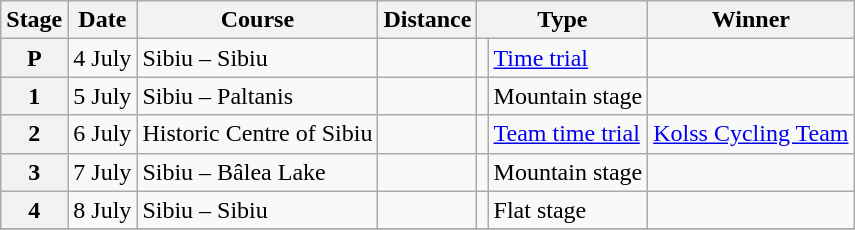<table class="wikitable">
<tr>
<th>Stage</th>
<th>Date</th>
<th>Course</th>
<th>Distance</th>
<th colspan="2">Type</th>
<th>Winner</th>
</tr>
<tr>
<th style="text-align:center">P</th>
<td align=right>4 July</td>
<td>Sibiu – Sibiu</td>
<td style="text-align:center;"></td>
<td></td>
<td><a href='#'>Time trial</a></td>
<td></td>
</tr>
<tr>
<th style="text-align:center">1</th>
<td align=right>5 July</td>
<td>Sibiu – Paltanis</td>
<td style="text-align:center;"></td>
<td></td>
<td>Mountain stage</td>
<td></td>
</tr>
<tr>
<th style="text-align:center">2</th>
<td align=right>6 July</td>
<td>Historic Centre of Sibiu</td>
<td style="text-align:center;"></td>
<td></td>
<td><a href='#'>Team time trial</a></td>
<td><a href='#'>Kolss Cycling Team</a></td>
</tr>
<tr>
<th style="text-align:center">3</th>
<td align=right>7 July</td>
<td>Sibiu – Bâlea Lake</td>
<td style="text-align:center;"></td>
<td></td>
<td>Mountain stage</td>
<td></td>
</tr>
<tr>
<th style="text-align:center">4</th>
<td align=right>8 July</td>
<td>Sibiu – Sibiu</td>
<td style="text-align:center;"></td>
<td></td>
<td>Flat stage</td>
<td></td>
</tr>
<tr>
</tr>
</table>
